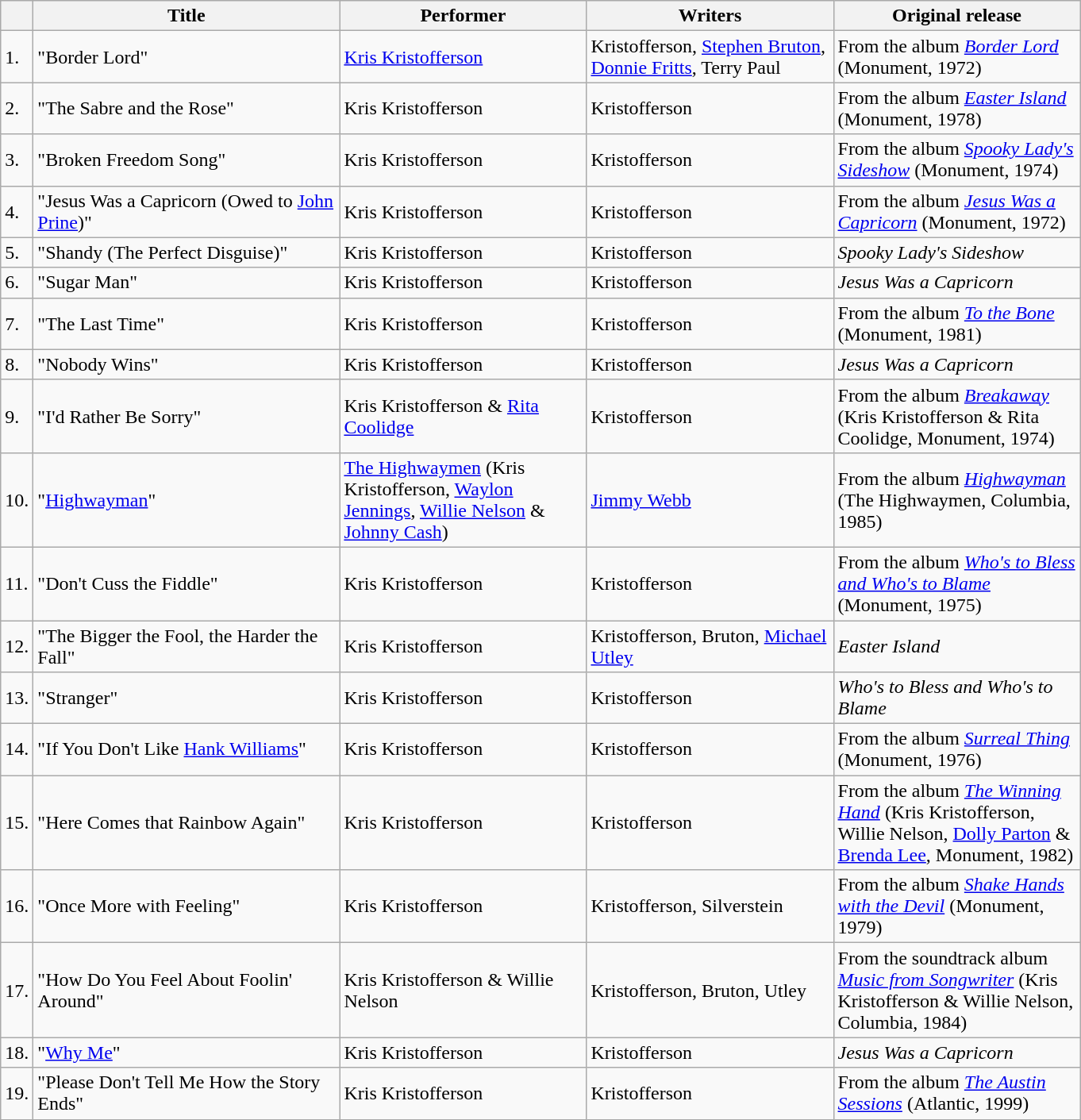<table class="wikitable">
<tr>
<th scope="col" width="20"></th>
<th scope="col" width="250">Title</th>
<th scope="col" width="200">Performer</th>
<th scope="col" width="200">Writers</th>
<th scope="col" width="200">Original release</th>
</tr>
<tr>
<td>1.</td>
<td>"Border Lord"</td>
<td><a href='#'>Kris Kristofferson</a></td>
<td>Kristofferson, <a href='#'>Stephen Bruton</a>, <a href='#'>Donnie Fritts</a>, Terry Paul</td>
<td>From the album <em><a href='#'>Border Lord</a></em> (Monument, 1972)</td>
</tr>
<tr>
<td>2.</td>
<td>"The Sabre and the Rose"</td>
<td>Kris Kristofferson</td>
<td>Kristofferson</td>
<td>From the album <em><a href='#'>Easter Island</a></em> (Monument, 1978)</td>
</tr>
<tr>
<td>3.</td>
<td>"Broken Freedom Song"</td>
<td>Kris Kristofferson</td>
<td>Kristofferson</td>
<td>From the album <em><a href='#'>Spooky Lady's Sideshow</a></em> (Monument, 1974)</td>
</tr>
<tr>
<td>4.</td>
<td>"Jesus Was a Capricorn (Owed to <a href='#'>John Prine</a>)"</td>
<td>Kris Kristofferson</td>
<td>Kristofferson</td>
<td>From the album <em><a href='#'>Jesus Was a Capricorn</a></em> (Monument, 1972)</td>
</tr>
<tr>
<td>5.</td>
<td>"Shandy (The Perfect Disguise)"</td>
<td>Kris Kristofferson</td>
<td>Kristofferson</td>
<td><em>Spooky Lady's Sideshow</em></td>
</tr>
<tr>
<td>6.</td>
<td>"Sugar Man"</td>
<td>Kris Kristofferson</td>
<td>Kristofferson</td>
<td><em>Jesus Was a Capricorn</em></td>
</tr>
<tr>
<td>7.</td>
<td>"The Last Time"</td>
<td>Kris Kristofferson</td>
<td>Kristofferson</td>
<td>From the album <em><a href='#'>To the Bone</a></em>  (Monument, 1981)</td>
</tr>
<tr>
<td>8.</td>
<td>"Nobody Wins"</td>
<td>Kris Kristofferson</td>
<td>Kristofferson</td>
<td><em>Jesus Was a Capricorn</em></td>
</tr>
<tr>
<td>9.</td>
<td>"I'd Rather Be Sorry"</td>
<td>Kris Kristofferson & <a href='#'>Rita Coolidge</a></td>
<td>Kristofferson</td>
<td>From the album <em><a href='#'>Breakaway</a></em> (Kris Kristofferson & Rita Coolidge, Monument, 1974)</td>
</tr>
<tr>
<td>10.</td>
<td>"<a href='#'>Highwayman</a>"</td>
<td><a href='#'>The Highwaymen</a> (Kris Kristofferson, <a href='#'>Waylon Jennings</a>, <a href='#'>Willie Nelson</a> & <a href='#'>Johnny Cash</a>)</td>
<td><a href='#'>Jimmy Webb</a></td>
<td>From the album <em><a href='#'>Highwayman</a></em> (The Highwaymen, Columbia, 1985)</td>
</tr>
<tr>
<td>11.</td>
<td>"Don't Cuss the Fiddle"</td>
<td>Kris Kristofferson</td>
<td>Kristofferson</td>
<td>From the album <em><a href='#'>Who's to Bless and Who's to Blame</a></em> (Monument, 1975)</td>
</tr>
<tr>
<td>12.</td>
<td>"The Bigger the Fool, the Harder the Fall"</td>
<td>Kris Kristofferson</td>
<td>Kristofferson, Bruton, <a href='#'>Michael Utley</a></td>
<td><em>Easter Island</em></td>
</tr>
<tr>
<td>13.</td>
<td>"Stranger"</td>
<td>Kris Kristofferson</td>
<td>Kristofferson</td>
<td><em>Who's to Bless and Who's to Blame</em></td>
</tr>
<tr>
<td>14.</td>
<td>"If You Don't Like <a href='#'>Hank Williams</a>"</td>
<td>Kris Kristofferson</td>
<td>Kristofferson</td>
<td>From the album <em><a href='#'>Surreal Thing</a></em> (Monument, 1976)</td>
</tr>
<tr>
<td>15.</td>
<td>"Here Comes that Rainbow Again"</td>
<td>Kris Kristofferson</td>
<td>Kristofferson</td>
<td>From the album <em><a href='#'>The Winning Hand</a></em> (Kris Kristofferson, Willie Nelson, <a href='#'>Dolly Parton</a> & <a href='#'>Brenda Lee</a>, Monument, 1982)</td>
</tr>
<tr>
<td>16.</td>
<td>"Once More with Feeling"</td>
<td>Kris Kristofferson</td>
<td>Kristofferson, Silverstein</td>
<td>From the album <em><a href='#'>Shake Hands with the Devil</a></em> (Monument, 1979)</td>
</tr>
<tr>
<td>17.</td>
<td>"How Do You Feel About Foolin' Around"</td>
<td>Kris Kristofferson & Willie Nelson</td>
<td>Kristofferson, Bruton, Utley</td>
<td>From the soundtrack album <em><a href='#'>Music from Songwriter</a></em> (Kris Kristofferson & Willie Nelson, Columbia, 1984)</td>
</tr>
<tr>
<td>18.</td>
<td>"<a href='#'>Why Me</a>"</td>
<td>Kris Kristofferson</td>
<td>Kristofferson</td>
<td><em>Jesus Was a Capricorn</em></td>
</tr>
<tr>
<td>19.</td>
<td>"Please Don't Tell Me How the Story Ends"</td>
<td>Kris Kristofferson</td>
<td>Kristofferson</td>
<td>From the album <em><a href='#'>The Austin Sessions</a></em> (Atlantic, 1999)</td>
</tr>
</table>
